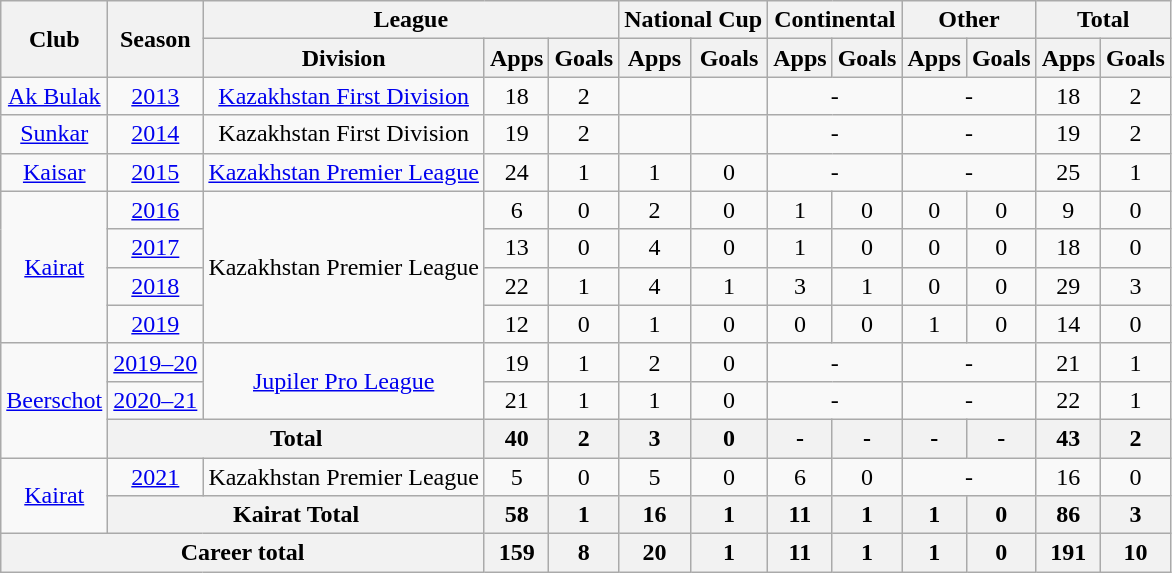<table class="wikitable" style="text-align: center;">
<tr>
<th rowspan="2">Club</th>
<th rowspan="2">Season</th>
<th colspan="3">League</th>
<th colspan="2">National Cup</th>
<th colspan="2">Continental</th>
<th colspan="2">Other</th>
<th colspan="2">Total</th>
</tr>
<tr>
<th>Division</th>
<th>Apps</th>
<th>Goals</th>
<th>Apps</th>
<th>Goals</th>
<th>Apps</th>
<th>Goals</th>
<th>Apps</th>
<th>Goals</th>
<th>Apps</th>
<th>Goals</th>
</tr>
<tr>
<td valign="center"><a href='#'>Ak Bulak</a></td>
<td><a href='#'>2013</a></td>
<td><a href='#'>Kazakhstan First Division</a></td>
<td>18</td>
<td>2</td>
<td></td>
<td></td>
<td colspan="2">-</td>
<td colspan="2">-</td>
<td>18</td>
<td>2</td>
</tr>
<tr>
<td valign="center"><a href='#'>Sunkar</a></td>
<td><a href='#'>2014</a></td>
<td>Kazakhstan First Division</td>
<td>19</td>
<td>2</td>
<td></td>
<td></td>
<td colspan="2">-</td>
<td colspan="2">-</td>
<td>19</td>
<td>2</td>
</tr>
<tr>
<td valign="center"><a href='#'>Kaisar</a></td>
<td><a href='#'>2015</a></td>
<td><a href='#'>Kazakhstan Premier League</a></td>
<td>24</td>
<td>1</td>
<td>1</td>
<td>0</td>
<td colspan="2">-</td>
<td colspan="2">-</td>
<td>25</td>
<td>1</td>
</tr>
<tr>
<td rowspan="4" valign="center"><a href='#'>Kairat</a></td>
<td><a href='#'>2016</a></td>
<td rowspan="4" valign="center">Kazakhstan Premier League</td>
<td>6</td>
<td>0</td>
<td>2</td>
<td>0</td>
<td>1</td>
<td>0</td>
<td>0</td>
<td>0</td>
<td>9</td>
<td>0</td>
</tr>
<tr>
<td><a href='#'>2017</a></td>
<td>13</td>
<td>0</td>
<td>4</td>
<td>0</td>
<td>1</td>
<td>0</td>
<td>0</td>
<td>0</td>
<td>18</td>
<td>0</td>
</tr>
<tr>
<td><a href='#'>2018</a></td>
<td>22</td>
<td>1</td>
<td>4</td>
<td>1</td>
<td>3</td>
<td>1</td>
<td>0</td>
<td>0</td>
<td>29</td>
<td>3</td>
</tr>
<tr>
<td><a href='#'>2019</a></td>
<td>12</td>
<td>0</td>
<td>1</td>
<td>0</td>
<td>0</td>
<td>0</td>
<td>1</td>
<td>0</td>
<td>14</td>
<td>0</td>
</tr>
<tr>
<td rowspan="3" valign="center"><a href='#'>Beerschot</a></td>
<td><a href='#'>2019–20</a></td>
<td rowspan="2" valign="center"><a href='#'>Jupiler Pro League</a></td>
<td>19</td>
<td>1</td>
<td>2</td>
<td>0</td>
<td colspan="2">-</td>
<td colspan="2">-</td>
<td>21</td>
<td>1</td>
</tr>
<tr>
<td><a href='#'>2020–21</a></td>
<td>21</td>
<td>1</td>
<td>1</td>
<td>0</td>
<td colspan="2">-</td>
<td colspan="2">-</td>
<td>22</td>
<td>1</td>
</tr>
<tr>
<th colspan="2">Total</th>
<th>40</th>
<th>2</th>
<th>3</th>
<th>0</th>
<th>-</th>
<th>-</th>
<th>-</th>
<th>-</th>
<th>43</th>
<th>2</th>
</tr>
<tr>
<td rowspan="2" valign="center"><a href='#'>Kairat</a></td>
<td><a href='#'>2021</a></td>
<td>Kazakhstan Premier League</td>
<td>5</td>
<td>0</td>
<td>5</td>
<td>0</td>
<td>6</td>
<td>0</td>
<td colspan="2">-</td>
<td>16</td>
<td>0</td>
</tr>
<tr>
<th colspan="2">Kairat Total</th>
<th>58</th>
<th>1</th>
<th>16</th>
<th>1</th>
<th>11</th>
<th>1</th>
<th>1</th>
<th>0</th>
<th>86</th>
<th>3</th>
</tr>
<tr>
<th colspan="3">Career total</th>
<th>159</th>
<th>8</th>
<th>20</th>
<th>1</th>
<th>11</th>
<th>1</th>
<th>1</th>
<th>0</th>
<th>191</th>
<th>10</th>
</tr>
</table>
